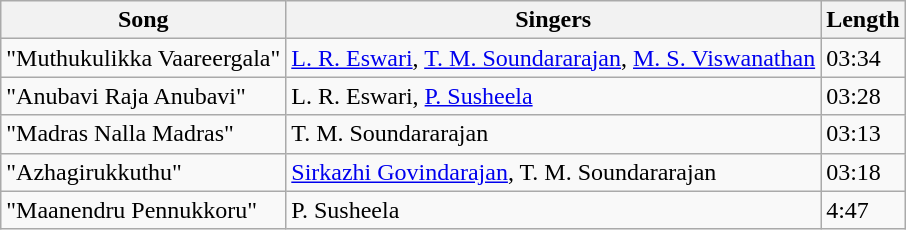<table class="wikitable">
<tr>
<th>Song</th>
<th>Singers</th>
<th>Length</th>
</tr>
<tr>
<td>"Muthukulikka Vaareergala"</td>
<td><a href='#'>L. R. Eswari</a>, <a href='#'>T. M. Soundararajan</a>, <a href='#'>M. S. Viswanathan</a></td>
<td>03:34</td>
</tr>
<tr>
<td>"Anubavi Raja Anubavi"</td>
<td>L. R. Eswari, <a href='#'>P. Susheela</a></td>
<td>03:28</td>
</tr>
<tr>
<td>"Madras Nalla Madras"</td>
<td>T. M. Soundararajan</td>
<td>03:13</td>
</tr>
<tr>
<td>"Azhagirukkuthu"</td>
<td><a href='#'>Sirkazhi Govindarajan</a>, T. M. Soundararajan</td>
<td>03:18</td>
</tr>
<tr>
<td>"Maanendru Pennukkoru"</td>
<td>P. Susheela</td>
<td>4:47</td>
</tr>
</table>
